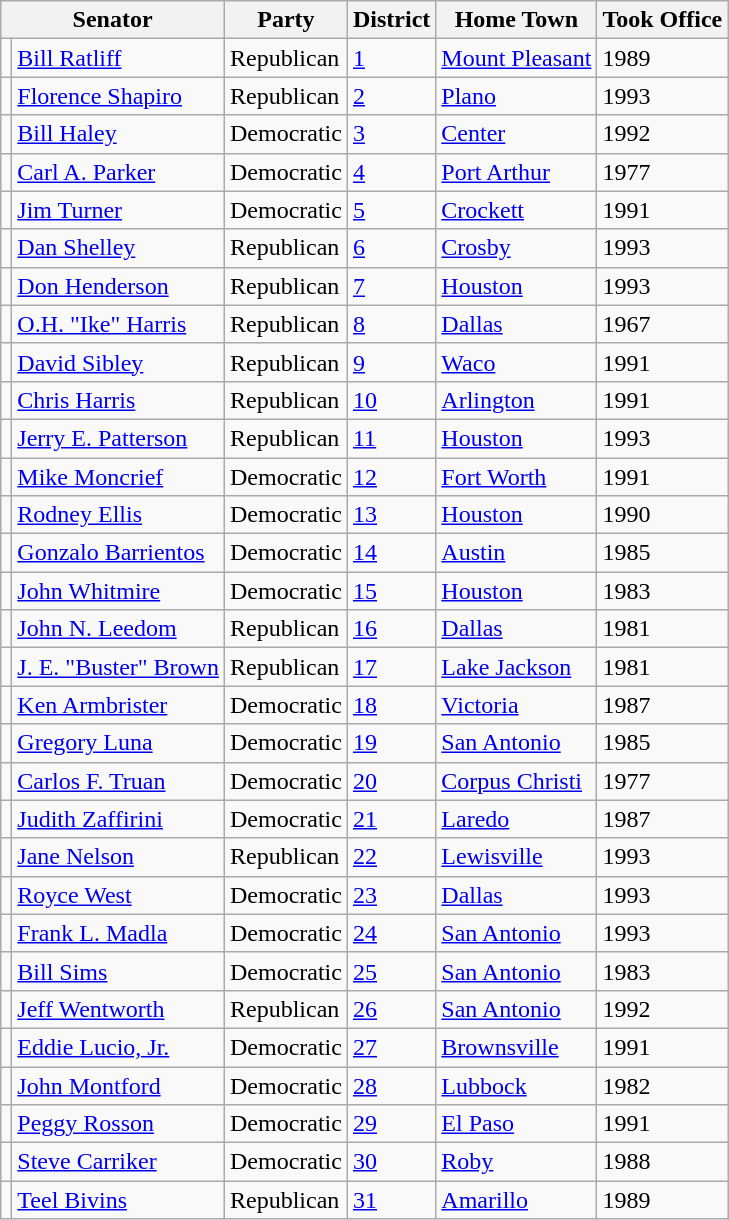<table class=wikitable>
<tr>
<th colspan=2>Senator</th>
<th>Party</th>
<th>District</th>
<th>Home Town</th>
<th>Took Office</th>
</tr>
<tr>
<td></td>
<td><a href='#'>Bill Ratliff</a></td>
<td>Republican</td>
<td><a href='#'>1</a></td>
<td><a href='#'>Mount Pleasant</a></td>
<td>1989</td>
</tr>
<tr>
<td></td>
<td><a href='#'>Florence Shapiro</a></td>
<td>Republican</td>
<td><a href='#'>2</a></td>
<td><a href='#'>Plano</a></td>
<td>1993</td>
</tr>
<tr>
<td></td>
<td><a href='#'>Bill Haley</a></td>
<td>Democratic</td>
<td><a href='#'>3</a></td>
<td><a href='#'>Center</a></td>
<td>1992</td>
</tr>
<tr>
<td></td>
<td><a href='#'>Carl A. Parker</a></td>
<td>Democratic</td>
<td><a href='#'>4</a></td>
<td><a href='#'>Port Arthur</a></td>
<td>1977</td>
</tr>
<tr>
<td></td>
<td><a href='#'>Jim Turner</a></td>
<td>Democratic</td>
<td><a href='#'>5</a></td>
<td><a href='#'>Crockett</a></td>
<td>1991</td>
</tr>
<tr>
<td></td>
<td><a href='#'>Dan Shelley</a></td>
<td>Republican</td>
<td><a href='#'>6</a></td>
<td><a href='#'>Crosby</a></td>
<td>1993</td>
</tr>
<tr>
<td></td>
<td><a href='#'>Don Henderson</a></td>
<td>Republican</td>
<td><a href='#'>7</a></td>
<td><a href='#'>Houston</a></td>
<td>1993</td>
</tr>
<tr>
<td></td>
<td><a href='#'>O.H. "Ike" Harris</a></td>
<td>Republican</td>
<td><a href='#'>8</a></td>
<td><a href='#'>Dallas</a></td>
<td>1967</td>
</tr>
<tr>
<td></td>
<td><a href='#'>David Sibley</a></td>
<td>Republican</td>
<td><a href='#'>9</a></td>
<td><a href='#'>Waco</a></td>
<td>1991</td>
</tr>
<tr>
<td></td>
<td><a href='#'>Chris Harris</a></td>
<td>Republican</td>
<td><a href='#'>10</a></td>
<td><a href='#'>Arlington</a></td>
<td>1991</td>
</tr>
<tr>
<td></td>
<td><a href='#'>Jerry E. Patterson</a></td>
<td>Republican</td>
<td><a href='#'>11</a></td>
<td><a href='#'>Houston</a></td>
<td>1993</td>
</tr>
<tr>
<td></td>
<td><a href='#'>Mike Moncrief</a></td>
<td>Democratic</td>
<td><a href='#'>12</a></td>
<td><a href='#'>Fort Worth</a></td>
<td>1991</td>
</tr>
<tr>
<td></td>
<td><a href='#'>Rodney Ellis</a></td>
<td>Democratic</td>
<td><a href='#'>13</a></td>
<td><a href='#'>Houston</a></td>
<td>1990</td>
</tr>
<tr>
<td></td>
<td><a href='#'>Gonzalo Barrientos</a></td>
<td>Democratic</td>
<td><a href='#'>14</a></td>
<td><a href='#'>Austin</a></td>
<td>1985</td>
</tr>
<tr>
<td></td>
<td><a href='#'>John Whitmire</a></td>
<td>Democratic</td>
<td><a href='#'>15</a></td>
<td><a href='#'>Houston</a></td>
<td>1983</td>
</tr>
<tr>
<td></td>
<td><a href='#'>John N. Leedom</a></td>
<td>Republican</td>
<td><a href='#'>16</a></td>
<td><a href='#'>Dallas</a></td>
<td>1981</td>
</tr>
<tr>
<td></td>
<td><a href='#'>J. E. "Buster" Brown</a></td>
<td>Republican</td>
<td><a href='#'>17</a></td>
<td><a href='#'>Lake Jackson</a></td>
<td>1981</td>
</tr>
<tr>
<td></td>
<td><a href='#'>Ken Armbrister</a></td>
<td>Democratic</td>
<td><a href='#'>18</a></td>
<td><a href='#'>Victoria</a></td>
<td>1987</td>
</tr>
<tr>
<td></td>
<td><a href='#'>Gregory Luna</a></td>
<td>Democratic</td>
<td><a href='#'>19</a></td>
<td><a href='#'>San Antonio</a></td>
<td>1985</td>
</tr>
<tr>
<td></td>
<td><a href='#'>Carlos F. Truan</a></td>
<td>Democratic</td>
<td><a href='#'>20</a></td>
<td><a href='#'>Corpus Christi</a></td>
<td>1977</td>
</tr>
<tr>
<td></td>
<td><a href='#'>Judith Zaffirini</a></td>
<td>Democratic</td>
<td><a href='#'>21</a></td>
<td><a href='#'>Laredo</a></td>
<td>1987</td>
</tr>
<tr>
<td></td>
<td><a href='#'>Jane Nelson</a></td>
<td>Republican</td>
<td><a href='#'>22</a></td>
<td><a href='#'>Lewisville</a></td>
<td>1993</td>
</tr>
<tr>
<td></td>
<td><a href='#'>Royce West</a></td>
<td>Democratic</td>
<td><a href='#'>23</a></td>
<td><a href='#'>Dallas</a></td>
<td>1993</td>
</tr>
<tr>
<td></td>
<td><a href='#'>Frank L. Madla</a></td>
<td>Democratic</td>
<td><a href='#'>24</a></td>
<td><a href='#'>San Antonio</a></td>
<td>1993</td>
</tr>
<tr>
<td></td>
<td><a href='#'>Bill Sims</a></td>
<td>Democratic</td>
<td><a href='#'>25</a></td>
<td><a href='#'>San Antonio</a></td>
<td>1983</td>
</tr>
<tr>
<td></td>
<td><a href='#'>Jeff Wentworth</a></td>
<td>Republican</td>
<td><a href='#'>26</a></td>
<td><a href='#'>San Antonio</a></td>
<td>1992</td>
</tr>
<tr>
<td></td>
<td><a href='#'>Eddie Lucio, Jr.</a></td>
<td>Democratic</td>
<td><a href='#'>27</a></td>
<td><a href='#'>Brownsville</a></td>
<td>1991</td>
</tr>
<tr>
<td></td>
<td><a href='#'>John Montford</a></td>
<td>Democratic</td>
<td><a href='#'>28</a></td>
<td><a href='#'>Lubbock</a></td>
<td>1982</td>
</tr>
<tr>
<td></td>
<td><a href='#'>Peggy Rosson</a></td>
<td>Democratic</td>
<td><a href='#'>29</a></td>
<td><a href='#'>El Paso</a></td>
<td>1991</td>
</tr>
<tr>
<td></td>
<td><a href='#'>Steve Carriker</a></td>
<td>Democratic</td>
<td><a href='#'>30</a></td>
<td><a href='#'>Roby</a></td>
<td>1988</td>
</tr>
<tr>
<td></td>
<td><a href='#'>Teel Bivins</a></td>
<td>Republican</td>
<td><a href='#'>31</a></td>
<td><a href='#'>Amarillo</a></td>
<td>1989</td>
</tr>
</table>
